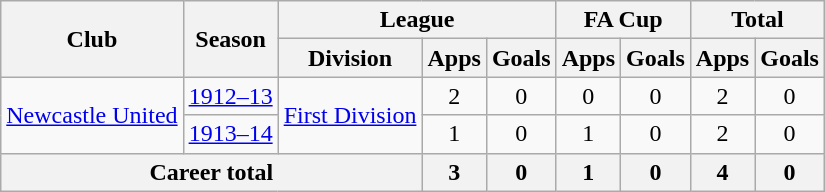<table class="wikitable" style="text-align: center">
<tr>
<th rowspan="2">Club</th>
<th rowspan="2">Season</th>
<th colspan="3">League</th>
<th colspan="2">FA Cup</th>
<th colspan="2">Total</th>
</tr>
<tr>
<th>Division</th>
<th>Apps</th>
<th>Goals</th>
<th>Apps</th>
<th>Goals</th>
<th>Apps</th>
<th>Goals</th>
</tr>
<tr>
<td rowspan="2"><a href='#'>Newcastle United</a></td>
<td><a href='#'>1912–13</a></td>
<td rowspan="2"><a href='#'>First Division</a></td>
<td>2</td>
<td>0</td>
<td>0</td>
<td>0</td>
<td>2</td>
<td>0</td>
</tr>
<tr>
<td><a href='#'>1913–14</a></td>
<td>1</td>
<td>0</td>
<td>1</td>
<td>0</td>
<td>2</td>
<td>0</td>
</tr>
<tr>
<th colspan="3">Career total</th>
<th>3</th>
<th>0</th>
<th>1</th>
<th>0</th>
<th>4</th>
<th>0</th>
</tr>
</table>
